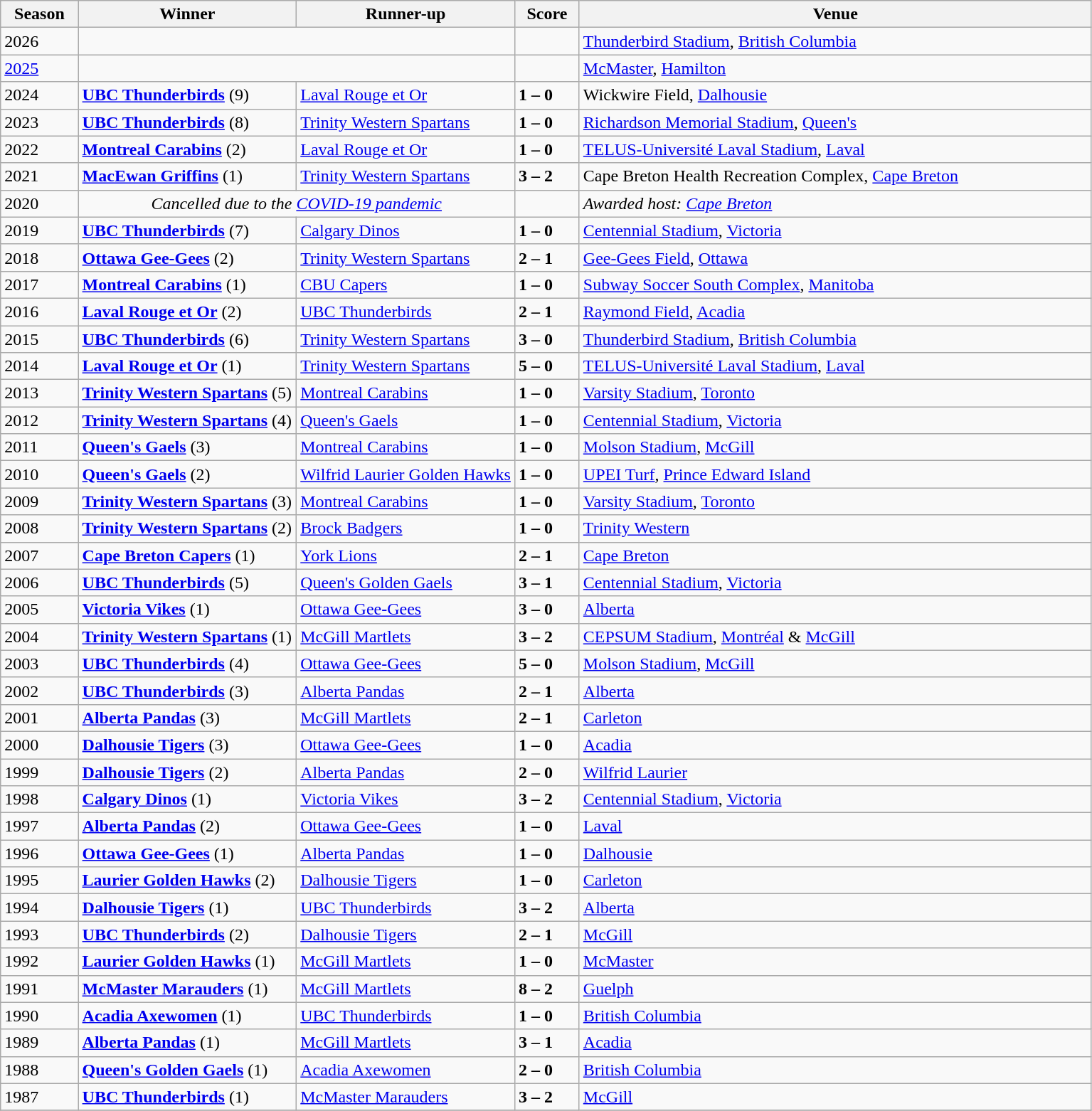<table class="wikitable sortable">
<tr>
<th>Season</th>
<th style="width:20%;">Winner</th>
<th style="width:20%;">Runner-up</th>
<th>Score</th>
<th>Venue</th>
</tr>
<tr>
<td>2026</td>
<td colspan="2" align="center"></td>
<td></td>
<td><a href='#'>Thunderbird Stadium</a>, <a href='#'>British Columbia</a></td>
</tr>
<tr>
<td><a href='#'>2025</a></td>
<td colspan="2" align="center"></td>
<td></td>
<td><a href='#'>McMaster</a>, <a href='#'>Hamilton</a></td>
</tr>
<tr>
<td>2024</td>
<td><strong><a href='#'>UBC Thunderbirds</a></strong> (9)</td>
<td><a href='#'>Laval Rouge et Or</a></td>
<td><strong>1 – 0</strong></td>
<td>Wickwire Field, <a href='#'>Dalhousie</a></td>
</tr>
<tr>
<td>2023</td>
<td><strong><a href='#'>UBC Thunderbirds</a></strong> (8)</td>
<td><a href='#'>Trinity Western Spartans</a></td>
<td><strong>1 – 0</strong> </td>
<td><a href='#'>Richardson Memorial Stadium</a>, <a href='#'>Queen's</a></td>
</tr>
<tr>
<td>2022</td>
<td><strong><a href='#'>Montreal Carabins</a></strong> (2)</td>
<td><a href='#'>Laval Rouge et Or</a></td>
<td><strong>1 – 0</strong></td>
<td><a href='#'>TELUS-Université Laval Stadium</a>, <a href='#'>Laval</a></td>
</tr>
<tr>
<td>2021</td>
<td><strong><a href='#'>MacEwan Griffins</a></strong> (1)</td>
<td><a href='#'>Trinity Western Spartans</a></td>
<td><strong>3 – 2</strong> </td>
<td>Cape Breton Health Recreation Complex, <a href='#'>Cape Breton</a></td>
</tr>
<tr>
<td>2020</td>
<td colspan="2" align="center"><em>Cancelled due to the <a href='#'>COVID-19 pandemic</a></em></td>
<td></td>
<td><em>Awarded host: <a href='#'>Cape Breton</a></em></td>
</tr>
<tr>
<td>2019</td>
<td><strong><a href='#'>UBC Thunderbirds</a></strong> (7)</td>
<td><a href='#'>Calgary Dinos</a></td>
<td><strong>1 – 0</strong></td>
<td><a href='#'>Centennial Stadium</a>, <a href='#'>Victoria</a></td>
</tr>
<tr>
<td>2018</td>
<td><strong><a href='#'>Ottawa Gee-Gees</a></strong> (2)</td>
<td><a href='#'>Trinity Western Spartans</a></td>
<td><strong>2 – 1</strong></td>
<td><a href='#'>Gee-Gees Field</a>, <a href='#'>Ottawa</a></td>
</tr>
<tr>
<td>2017</td>
<td><strong><a href='#'>Montreal Carabins</a></strong> (1)</td>
<td><a href='#'>CBU Capers</a></td>
<td><strong>1 – 0</strong></td>
<td><a href='#'>Subway Soccer South Complex</a>, <a href='#'>Manitoba</a></td>
</tr>
<tr>
<td>2016</td>
<td><strong><a href='#'>Laval Rouge et Or</a></strong> (2)</td>
<td><a href='#'>UBC Thunderbirds</a></td>
<td><strong>2 – 1</strong></td>
<td><a href='#'>Raymond Field</a>, <a href='#'>Acadia</a></td>
</tr>
<tr>
<td>2015</td>
<td><strong><a href='#'>UBC Thunderbirds</a></strong> (6)</td>
<td><a href='#'>Trinity Western Spartans</a></td>
<td><strong>3 – 0</strong></td>
<td><a href='#'>Thunderbird Stadium</a>, <a href='#'>British Columbia</a></td>
</tr>
<tr>
<td>2014</td>
<td><strong><a href='#'>Laval Rouge et Or</a></strong> (1)</td>
<td><a href='#'>Trinity Western Spartans</a></td>
<td><strong>5 – 0</strong></td>
<td><a href='#'>TELUS-Université Laval Stadium</a>, <a href='#'>Laval</a></td>
</tr>
<tr>
<td>2013</td>
<td><strong><a href='#'>Trinity Western Spartans</a></strong> (5)</td>
<td><a href='#'>Montreal Carabins</a></td>
<td><strong>1 – 0</strong></td>
<td><a href='#'>Varsity Stadium</a>, <a href='#'>Toronto</a></td>
</tr>
<tr>
<td>2012</td>
<td><strong><a href='#'>Trinity Western Spartans</a></strong> (4)</td>
<td><a href='#'>Queen's Gaels</a></td>
<td><strong>1 – 0</strong> </td>
<td><a href='#'>Centennial Stadium</a>, <a href='#'>Victoria</a></td>
</tr>
<tr>
<td>2011</td>
<td><strong><a href='#'>Queen's Gaels</a></strong> (3)</td>
<td><a href='#'>Montreal Carabins</a></td>
<td><strong>1 – 0</strong> </td>
<td><a href='#'>Molson Stadium</a>, <a href='#'>McGill</a></td>
</tr>
<tr>
<td>2010</td>
<td><strong><a href='#'>Queen's Gaels</a></strong> (2)</td>
<td><a href='#'>Wilfrid Laurier Golden Hawks</a></td>
<td><strong>1 – 0</strong> </td>
<td><a href='#'>UPEI Turf</a>, <a href='#'>Prince Edward Island</a></td>
</tr>
<tr>
<td>2009</td>
<td><strong><a href='#'>Trinity Western Spartans</a></strong> (3)</td>
<td><a href='#'>Montreal Carabins</a></td>
<td><strong>1 – 0</strong> </td>
<td><a href='#'>Varsity Stadium</a>, <a href='#'>Toronto</a></td>
</tr>
<tr>
<td>2008</td>
<td><strong><a href='#'>Trinity Western Spartans</a></strong> (2)</td>
<td><a href='#'>Brock Badgers</a></td>
<td><strong>1 – 0</strong></td>
<td><a href='#'>Trinity Western</a></td>
</tr>
<tr>
<td>2007</td>
<td><strong><a href='#'>Cape Breton Capers</a></strong> (1)</td>
<td><a href='#'>York Lions</a></td>
<td><strong>2 – 1</strong></td>
<td><a href='#'>Cape Breton</a></td>
</tr>
<tr>
<td>2006</td>
<td><strong><a href='#'>UBC Thunderbirds</a></strong> (5)</td>
<td><a href='#'>Queen's Golden Gaels</a></td>
<td><strong>3 – 1</strong></td>
<td><a href='#'>Centennial Stadium</a>, <a href='#'>Victoria</a></td>
</tr>
<tr>
<td>2005</td>
<td><strong><a href='#'>Victoria Vikes</a></strong> (1)</td>
<td><a href='#'>Ottawa Gee-Gees</a></td>
<td><strong>3 – 0</strong></td>
<td><a href='#'>Alberta</a></td>
</tr>
<tr>
<td>2004</td>
<td><strong><a href='#'>Trinity Western Spartans</a></strong> (1)</td>
<td><a href='#'>McGill Martlets</a></td>
<td><strong>3 – 2</strong> </td>
<td><a href='#'>CEPSUM Stadium</a>, <a href='#'>Montréal</a> & <a href='#'>McGill</a></td>
</tr>
<tr>
<td>2003</td>
<td><strong><a href='#'>UBC Thunderbirds</a></strong> (4)</td>
<td><a href='#'>Ottawa Gee-Gees</a></td>
<td><strong>5 – 0</strong></td>
<td><a href='#'>Molson Stadium</a>, <a href='#'>McGill</a></td>
</tr>
<tr>
<td>2002</td>
<td><strong><a href='#'>UBC Thunderbirds</a></strong> (3)</td>
<td><a href='#'>Alberta Pandas</a></td>
<td><strong>2 – 1</strong> </td>
<td><a href='#'>Alberta</a></td>
</tr>
<tr>
<td>2001</td>
<td><strong><a href='#'>Alberta Pandas</a></strong> (3)</td>
<td><a href='#'>McGill Martlets</a></td>
<td><strong>2 – 1</strong></td>
<td><a href='#'>Carleton</a></td>
</tr>
<tr>
<td>2000</td>
<td><strong><a href='#'>Dalhousie Tigers</a></strong> (3)</td>
<td><a href='#'>Ottawa Gee-Gees</a></td>
<td><strong>1 – 0</strong></td>
<td><a href='#'>Acadia</a></td>
</tr>
<tr>
<td>1999</td>
<td><strong><a href='#'>Dalhousie Tigers</a></strong> (2)</td>
<td><a href='#'>Alberta Pandas</a></td>
<td><strong>2 – 0</strong></td>
<td><a href='#'>Wilfrid Laurier</a></td>
</tr>
<tr>
<td>1998</td>
<td><strong><a href='#'>Calgary Dinos</a></strong> (1)</td>
<td><a href='#'>Victoria Vikes</a></td>
<td><strong>3 – 2</strong></td>
<td><a href='#'>Centennial Stadium</a>, <a href='#'>Victoria</a></td>
</tr>
<tr>
<td>1997</td>
<td><strong><a href='#'>Alberta Pandas</a></strong> (2)</td>
<td><a href='#'>Ottawa Gee-Gees</a></td>
<td><strong>1 – 0</strong> </td>
<td><a href='#'>Laval</a></td>
</tr>
<tr>
<td>1996</td>
<td><strong><a href='#'>Ottawa Gee-Gees</a></strong> (1)</td>
<td><a href='#'>Alberta Pandas</a></td>
<td><strong>1 – 0</strong> </td>
<td><a href='#'>Dalhousie</a></td>
</tr>
<tr>
<td>1995</td>
<td><strong><a href='#'>Laurier Golden Hawks</a></strong> (2)</td>
<td><a href='#'>Dalhousie Tigers</a></td>
<td><strong>1 – 0</strong></td>
<td><a href='#'>Carleton</a></td>
</tr>
<tr>
<td>1994</td>
<td><strong><a href='#'>Dalhousie Tigers</a></strong> (1)</td>
<td><a href='#'>UBC Thunderbirds</a></td>
<td><strong>3 – 2</strong> </td>
<td><a href='#'>Alberta</a></td>
</tr>
<tr>
<td>1993</td>
<td><strong><a href='#'>UBC Thunderbirds</a></strong> (2)</td>
<td><a href='#'>Dalhousie Tigers</a></td>
<td><strong>2 – 1</strong></td>
<td><a href='#'>McGill</a></td>
</tr>
<tr>
<td>1992</td>
<td><strong><a href='#'>Laurier Golden Hawks</a></strong> (1)</td>
<td><a href='#'>McGill Martlets</a></td>
<td><strong>1 – 0</strong></td>
<td><a href='#'>McMaster</a></td>
</tr>
<tr>
<td>1991</td>
<td><strong><a href='#'>McMaster Marauders</a></strong> (1)</td>
<td><a href='#'>McGill Martlets</a></td>
<td><strong>8 – 2</strong></td>
<td><a href='#'>Guelph</a></td>
</tr>
<tr>
<td>1990</td>
<td><strong><a href='#'>Acadia Axewomen</a></strong> (1)</td>
<td><a href='#'>UBC Thunderbirds</a></td>
<td><strong>1 – 0</strong></td>
<td><a href='#'>British Columbia</a></td>
</tr>
<tr>
<td>1989</td>
<td><strong><a href='#'>Alberta Pandas</a></strong> (1)</td>
<td><a href='#'>McGill Martlets</a></td>
<td><strong>3 – 1</strong></td>
<td><a href='#'>Acadia</a></td>
</tr>
<tr>
<td>1988</td>
<td><strong><a href='#'>Queen's Golden Gaels</a></strong> (1)</td>
<td><a href='#'>Acadia Axewomen</a></td>
<td><strong>2 – 0</strong></td>
<td><a href='#'>British Columbia</a></td>
</tr>
<tr>
<td>1987</td>
<td><strong><a href='#'>UBC Thunderbirds</a></strong> (1)</td>
<td><a href='#'>McMaster Marauders</a></td>
<td><strong>3 – 2</strong> </td>
<td><a href='#'>McGill</a></td>
</tr>
<tr>
</tr>
</table>
